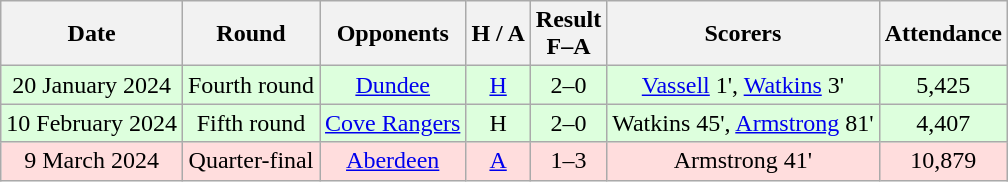<table class="wikitable" style="text-align:center">
<tr>
<th>Date</th>
<th>Round</th>
<th>Opponents</th>
<th>H / A</th>
<th>Result<br>F–A</th>
<th>Scorers</th>
<th>Attendance</th>
</tr>
<tr bgcolor=#ddffdd>
<td>20 January 2024</td>
<td>Fourth round</td>
<td><a href='#'>Dundee</a></td>
<td><a href='#'>H</a></td>
<td>2–0</td>
<td><a href='#'>Vassell</a> 1', <a href='#'>Watkins</a> 3'</td>
<td>5,425</td>
</tr>
<tr bgcolor=#ddffdd>
<td>10 February 2024</td>
<td>Fifth round</td>
<td><a href='#'>Cove Rangers</a></td>
<td>H</td>
<td>2–0</td>
<td>Watkins 45', <a href='#'>Armstrong</a> 81'</td>
<td>4,407</td>
</tr>
<tr bgcolor=#ffdddd>
<td>9 March 2024</td>
<td>Quarter-final</td>
<td><a href='#'>Aberdeen</a></td>
<td><a href='#'>A</a></td>
<td>1–3</td>
<td>Armstrong 41'</td>
<td>10,879</td>
</tr>
</table>
